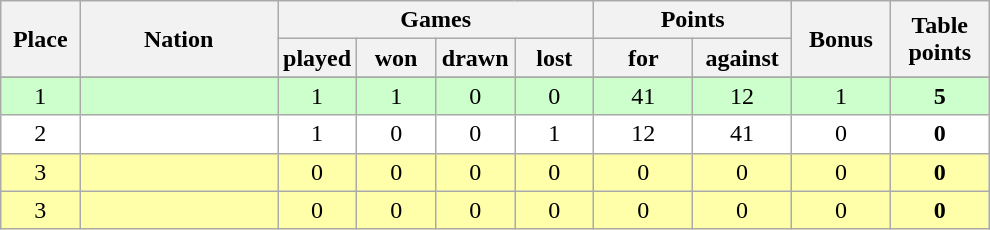<table class="wikitable">
<tr>
<th rowspan=2 width="8%">Place</th>
<th rowspan=2 width="20%">Nation</th>
<th colspan=4 width="32%">Games</th>
<th colspan=2 width="30%">Points</th>
<th rowspan=2 width="10%">Bonus</th>
<th rowspan=2 width="10%">Table<br>points</th>
</tr>
<tr>
<th width="8%">played</th>
<th width="8%">won</th>
<th width="8%">drawn</th>
<th width="8%">lost</th>
<th width="10%">for</th>
<th width="10%">against</th>
</tr>
<tr>
</tr>
<tr bgcolor=#ccffcc align=center>
<td>1</td>
<td align=left></td>
<td>1</td>
<td>1</td>
<td>0</td>
<td>0</td>
<td>41</td>
<td>12</td>
<td>1</td>
<td><strong>5</strong></td>
</tr>
<tr bgcolor=#ffffff align=center>
<td>2</td>
<td align=left></td>
<td>1</td>
<td>0</td>
<td>0</td>
<td>1</td>
<td>12</td>
<td>41</td>
<td>0</td>
<td><strong>0</strong></td>
</tr>
<tr bgcolor=#ffffaa align=center>
<td>3</td>
<td align=left></td>
<td>0</td>
<td>0</td>
<td>0</td>
<td>0</td>
<td>0</td>
<td>0</td>
<td>0</td>
<td><strong>0</strong></td>
</tr>
<tr bgcolor=#ffffaa align=center>
<td>3</td>
<td align=left></td>
<td>0</td>
<td>0</td>
<td>0</td>
<td>0</td>
<td>0</td>
<td>0</td>
<td>0</td>
<td><strong>0</strong></td>
</tr>
</table>
